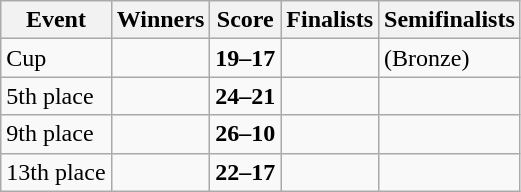<table class="wikitable">
<tr>
<th>Event</th>
<th>Winners</th>
<th>Score</th>
<th>Finalists</th>
<th>Semifinalists</th>
</tr>
<tr>
<td>Cup</td>
<td><strong></strong></td>
<td><strong>19–17</strong></td>
<td></td>
<td> (Bronze)<br></td>
</tr>
<tr>
<td>5th place</td>
<td><strong></strong></td>
<td><strong>24–21</strong></td>
<td></td>
<td><br></td>
</tr>
<tr>
<td>9th place</td>
<td><strong></strong></td>
<td><strong>26–10</strong></td>
<td></td>
<td><br></td>
</tr>
<tr>
<td>13th place</td>
<td><strong></strong></td>
<td><strong>22–17</strong></td>
<td></td>
<td><br></td>
</tr>
</table>
